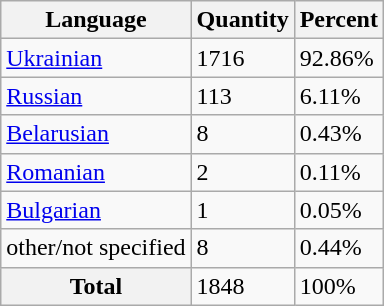<table class="wikitable sortable">
<tr>
<th>Language</th>
<th>Quantity</th>
<th>Percent</th>
</tr>
<tr>
<td><a href='#'>Ukrainian</a></td>
<td>1716</td>
<td>92.86%</td>
</tr>
<tr>
<td><a href='#'>Russian</a></td>
<td>113</td>
<td>6.11%</td>
</tr>
<tr>
<td><a href='#'>Belarusian</a></td>
<td>8</td>
<td>0.43%</td>
</tr>
<tr>
<td><a href='#'>Romanian</a></td>
<td>2</td>
<td>0.11%</td>
</tr>
<tr>
<td><a href='#'>Bulgarian</a></td>
<td>1</td>
<td>0.05%</td>
</tr>
<tr>
<td>other/not specified</td>
<td>8</td>
<td>0.44%</td>
</tr>
<tr class="sortbottom">
<th>Total</th>
<td>1848</td>
<td>100%</td>
</tr>
</table>
